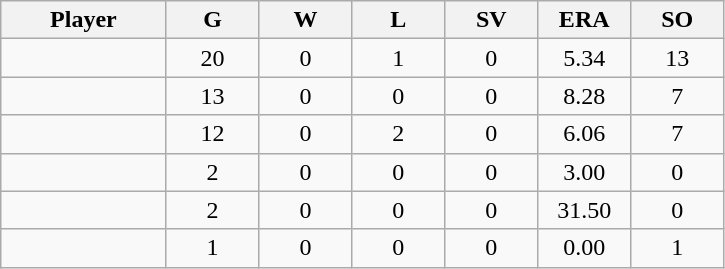<table class="wikitable sortable">
<tr>
<th bgcolor="#DDDDFF" width="16%">Player</th>
<th bgcolor="#DDDDFF" width="9%">G</th>
<th bgcolor="#DDDDFF" width="9%">W</th>
<th bgcolor="#DDDDFF" width="9%">L</th>
<th bgcolor="#DDDDFF" width="9%">SV</th>
<th bgcolor="#DDDDFF" width="9%">ERA</th>
<th bgcolor="#DDDDFF" width="9%">SO</th>
</tr>
<tr align="center">
<td></td>
<td>20</td>
<td>0</td>
<td>1</td>
<td>0</td>
<td>5.34</td>
<td>13</td>
</tr>
<tr align="center">
<td></td>
<td>13</td>
<td>0</td>
<td>0</td>
<td>0</td>
<td>8.28</td>
<td>7</td>
</tr>
<tr align="center">
<td></td>
<td>12</td>
<td>0</td>
<td>2</td>
<td>0</td>
<td>6.06</td>
<td>7</td>
</tr>
<tr align="center">
<td></td>
<td>2</td>
<td>0</td>
<td>0</td>
<td>0</td>
<td>3.00</td>
<td>0</td>
</tr>
<tr align="center">
<td></td>
<td>2</td>
<td>0</td>
<td>0</td>
<td>0</td>
<td>31.50</td>
<td>0</td>
</tr>
<tr align="center">
<td></td>
<td>1</td>
<td>0</td>
<td>0</td>
<td>0</td>
<td>0.00</td>
<td>1</td>
</tr>
</table>
